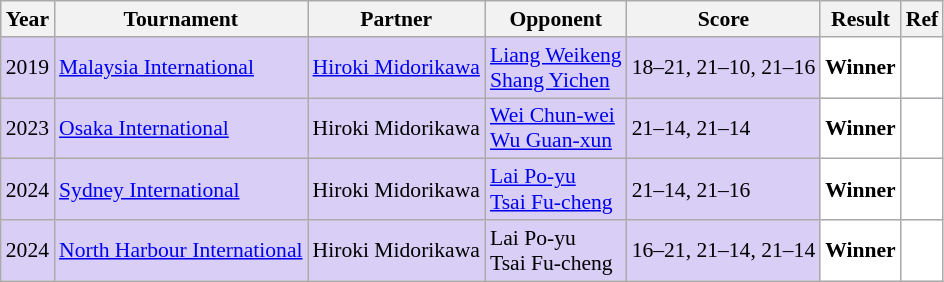<table class="sortable wikitable" style="font-size: 90%;">
<tr>
<th>Year</th>
<th>Tournament</th>
<th>Partner</th>
<th>Opponent</th>
<th>Score</th>
<th>Result</th>
<th>Ref</th>
</tr>
<tr style="background:#D8CEF6">
<td align="center">2019</td>
<td align="left"><a href='#'>Malaysia International</a></td>
<td align="left"> <a href='#'>Hiroki Midorikawa</a></td>
<td align="left"> <a href='#'>Liang Weikeng</a><br> <a href='#'>Shang Yichen</a></td>
<td align="left">18–21, 21–10, 21–16</td>
<td style="text-align:left; background:white"> <strong>Winner</strong></td>
<td style="text-align:center; background:white"></td>
</tr>
<tr style="background:#D8CEF6">
<td align="center">2023</td>
<td align="left"><a href='#'>Osaka International</a></td>
<td align="left"> Hiroki Midorikawa</td>
<td align="left"> <a href='#'>Wei Chun-wei</a><br> <a href='#'>Wu Guan-xun</a></td>
<td align="left">21–14, 21–14</td>
<td style="text-align:left; background:white"> <strong>Winner</strong></td>
<td style="text-align:center; background:white"></td>
</tr>
<tr style="background:#D8CEF6">
<td align="center">2024</td>
<td align="left"><a href='#'>Sydney International</a></td>
<td align="left"> Hiroki Midorikawa</td>
<td align="left"> <a href='#'>Lai Po-yu</a><br> <a href='#'>Tsai Fu-cheng</a></td>
<td align="left">21–14, 21–16</td>
<td style="text-align:left; background:white"> <strong>Winner</strong></td>
<td style="text-align:center; background:white"></td>
</tr>
<tr style="background:#D8CEF6">
<td align="center">2024</td>
<td align="left"><a href='#'>North Harbour International</a></td>
<td align="left"> Hiroki Midorikawa</td>
<td align="left"> Lai Po-yu<br> Tsai Fu-cheng</td>
<td align="left">16–21, 21–14, 21–14</td>
<td style="text-align:left; background:white"> <strong>Winner</strong></td>
<td style="text-align:center; background:white"></td>
</tr>
</table>
